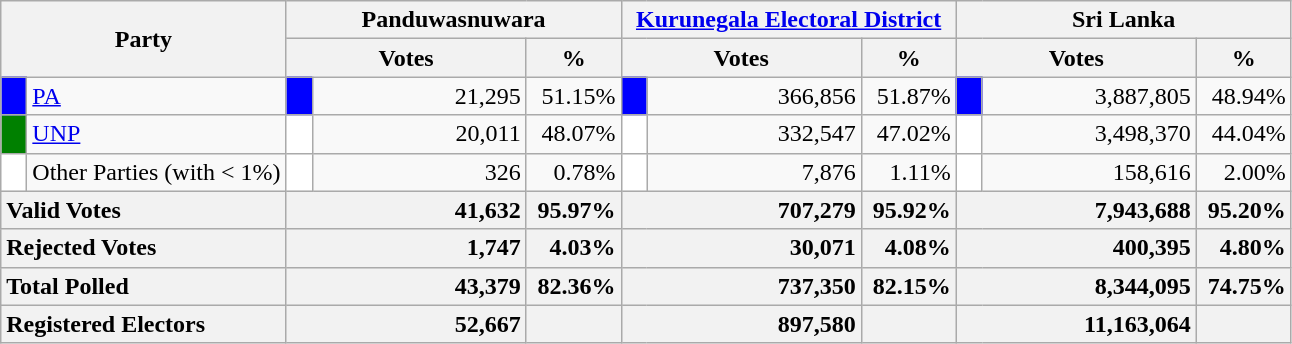<table class="wikitable">
<tr>
<th colspan="2" width="144px"rowspan="2">Party</th>
<th colspan="3" width="216px">Panduwasnuwara</th>
<th colspan="3" width="216px"><a href='#'>Kurunegala Electoral District</a></th>
<th colspan="3" width="216px">Sri Lanka</th>
</tr>
<tr>
<th colspan="2" width="144px">Votes</th>
<th>%</th>
<th colspan="2" width="144px">Votes</th>
<th>%</th>
<th colspan="2" width="144px">Votes</th>
<th>%</th>
</tr>
<tr>
<td style="background-color:blue;" width="10px"></td>
<td style="text-align:left;"><a href='#'>PA</a></td>
<td style="background-color:blue;" width="10px"></td>
<td style="text-align:right;">21,295</td>
<td style="text-align:right;">51.15%</td>
<td style="background-color:blue;" width="10px"></td>
<td style="text-align:right;">366,856</td>
<td style="text-align:right;">51.87%</td>
<td style="background-color:blue;" width="10px"></td>
<td style="text-align:right;">3,887,805</td>
<td style="text-align:right;">48.94%</td>
</tr>
<tr>
<td style="background-color:green;" width="10px"></td>
<td style="text-align:left;"><a href='#'>UNP</a></td>
<td style="background-color:white;" width="10px"></td>
<td style="text-align:right;">20,011</td>
<td style="text-align:right;">48.07%</td>
<td style="background-color:white;" width="10px"></td>
<td style="text-align:right;">332,547</td>
<td style="text-align:right;">47.02%</td>
<td style="background-color:white;" width="10px"></td>
<td style="text-align:right;">3,498,370</td>
<td style="text-align:right;">44.04%</td>
</tr>
<tr>
<td style="background-color:white;" width="10px"></td>
<td style="text-align:left;">Other Parties (with < 1%)</td>
<td style="background-color:white;" width="10px"></td>
<td style="text-align:right;">326</td>
<td style="text-align:right;">0.78%</td>
<td style="background-color:white;" width="10px"></td>
<td style="text-align:right;">7,876</td>
<td style="text-align:right;">1.11%</td>
<td style="background-color:white;" width="10px"></td>
<td style="text-align:right;">158,616</td>
<td style="text-align:right;">2.00%</td>
</tr>
<tr>
<th colspan="2" width="144px"style="text-align:left;">Valid Votes</th>
<th style="text-align:right;"colspan="2" width="144px">41,632</th>
<th style="text-align:right;">95.97%</th>
<th style="text-align:right;"colspan="2" width="144px">707,279</th>
<th style="text-align:right;">95.92%</th>
<th style="text-align:right;"colspan="2" width="144px">7,943,688</th>
<th style="text-align:right;">95.20%</th>
</tr>
<tr>
<th colspan="2" width="144px"style="text-align:left;">Rejected Votes</th>
<th style="text-align:right;"colspan="2" width="144px">1,747</th>
<th style="text-align:right;">4.03%</th>
<th style="text-align:right;"colspan="2" width="144px">30,071</th>
<th style="text-align:right;">4.08%</th>
<th style="text-align:right;"colspan="2" width="144px">400,395</th>
<th style="text-align:right;">4.80%</th>
</tr>
<tr>
<th colspan="2" width="144px"style="text-align:left;">Total Polled</th>
<th style="text-align:right;"colspan="2" width="144px">43,379</th>
<th style="text-align:right;">82.36%</th>
<th style="text-align:right;"colspan="2" width="144px">737,350</th>
<th style="text-align:right;">82.15%</th>
<th style="text-align:right;"colspan="2" width="144px">8,344,095</th>
<th style="text-align:right;">74.75%</th>
</tr>
<tr>
<th colspan="2" width="144px"style="text-align:left;">Registered Electors</th>
<th style="text-align:right;"colspan="2" width="144px">52,667</th>
<th></th>
<th style="text-align:right;"colspan="2" width="144px">897,580</th>
<th></th>
<th style="text-align:right;"colspan="2" width="144px">11,163,064</th>
<th></th>
</tr>
</table>
